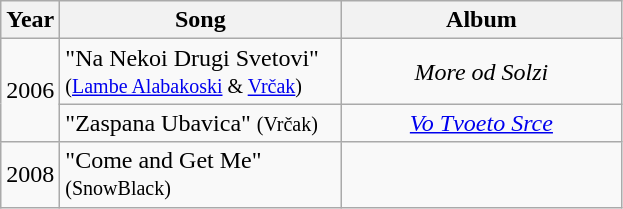<table class="wikitable">
<tr>
<th align="center">Year</th>
<th align="center" width="180">Song</th>
<th align="center" width="180">Album</th>
</tr>
<tr>
<td rowspan="2">2006</td>
<td>"Na Nekoi Drugi Svetovi" <small>(<a href='#'>Lambe Alabakoski</a> & <a href='#'>Vrčak</a>) </small></td>
<td align="center"><em>More od Solzi</em></td>
</tr>
<tr>
<td>"Zaspana Ubavica" <small> (Vrčak) </small></td>
<td align="center"><em><a href='#'>Vo Tvoeto Srce</a></em></td>
</tr>
<tr>
<td>2008</td>
<td>"Come and Get Me" <small> (SnowBlack) </small></td>
<td></td>
</tr>
</table>
